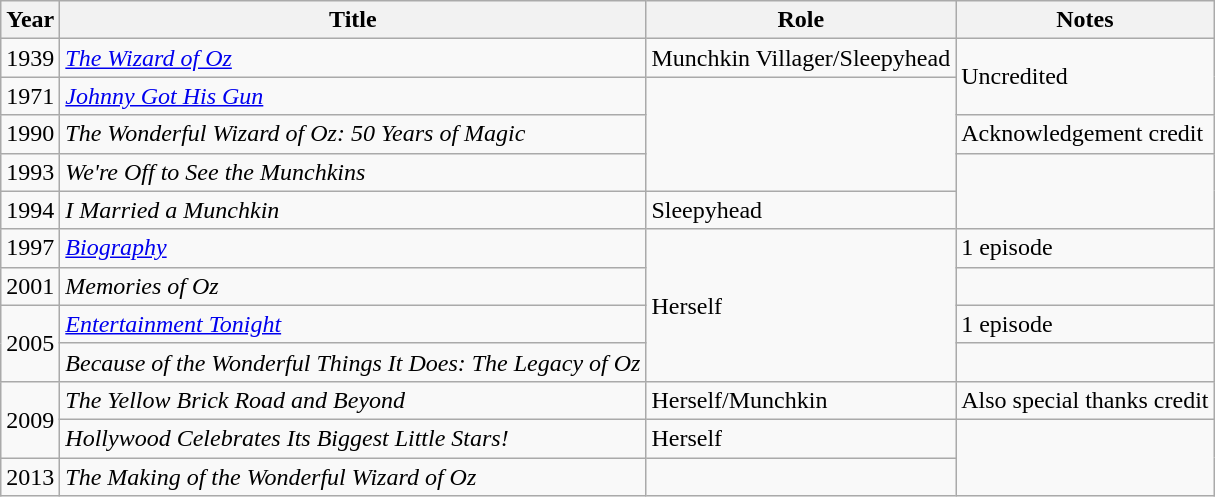<table class="wikitable sortable">
<tr>
<th>Year</th>
<th>Title</th>
<th>Role</th>
<th>Notes</th>
</tr>
<tr>
<td>1939</td>
<td><em><a href='#'>The Wizard of Oz</a></em></td>
<td>Munchkin Villager/Sleepyhead</td>
<td rowspan="2">Uncredited</td>
</tr>
<tr>
<td>1971</td>
<td><em><a href='#'>Johnny Got His Gun</a></em></td>
<td rowspan="3"></td>
</tr>
<tr>
<td>1990</td>
<td><em>The Wonderful Wizard of Oz: 50 Years of Magic</em></td>
<td>Acknowledgement credit</td>
</tr>
<tr>
<td>1993</td>
<td><em>We're Off to See the Munchkins</em></td>
<td rowspan="2"></td>
</tr>
<tr>
<td>1994</td>
<td><em>I Married a Munchkin</em></td>
<td>Sleepyhead</td>
</tr>
<tr>
<td>1997</td>
<td><em><a href='#'>Biography</a></em></td>
<td rowspan="4">Herself</td>
<td>1 episode</td>
</tr>
<tr>
<td>2001</td>
<td><em>Memories of Oz</em></td>
<td></td>
</tr>
<tr>
<td rowspan="2">2005</td>
<td><em><a href='#'>Entertainment Tonight</a></em></td>
<td>1 episode</td>
</tr>
<tr>
<td><em>Because of the Wonderful Things It Does: The Legacy of Oz</em></td>
<td></td>
</tr>
<tr>
<td rowspan="2">2009</td>
<td><em>The Yellow Brick Road and Beyond</em></td>
<td>Herself/Munchkin</td>
<td>Also special thanks credit</td>
</tr>
<tr>
<td><em>Hollywood Celebrates Its Biggest Little Stars!</em></td>
<td>Herself</td>
<td rowspan="2"></td>
</tr>
<tr>
<td>2013</td>
<td><em>The Making of the Wonderful Wizard of Oz</em></td>
<td></td>
</tr>
</table>
